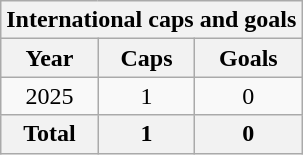<table class="wikitable sortable" style="text-align:center">
<tr>
<th colspan="3">International caps and goals</th>
</tr>
<tr>
<th>Year</th>
<th>Caps</th>
<th>Goals</th>
</tr>
<tr>
<td>2025</td>
<td>1</td>
<td>0</td>
</tr>
<tr>
<th>Total</th>
<th>1</th>
<th>0</th>
</tr>
</table>
